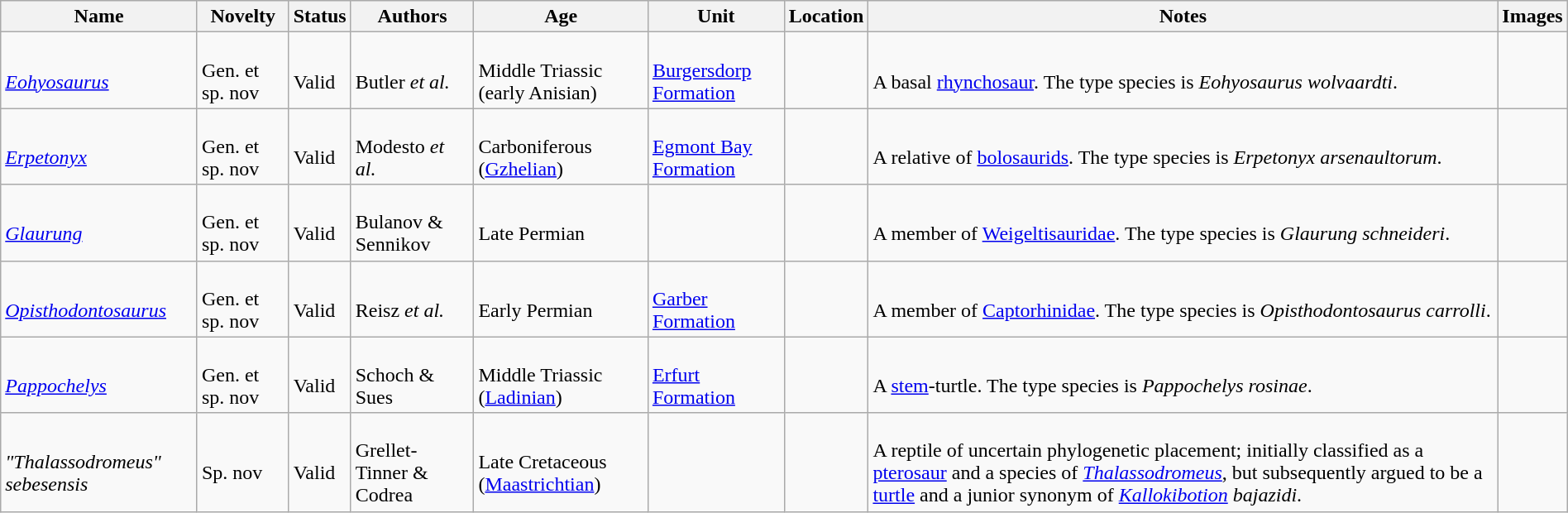<table class="wikitable sortable"  style="margin:auto; width:100%;">
<tr>
<th>Name</th>
<th>Novelty</th>
<th>Status</th>
<th>Authors</th>
<th>Age</th>
<th>Unit</th>
<th>Location</th>
<th>Notes</th>
<th>Images</th>
</tr>
<tr>
<td><br><em><a href='#'>Eohyosaurus</a></em></td>
<td><br>Gen. et sp. nov</td>
<td><br>Valid</td>
<td><br>Butler <em>et al.</em></td>
<td><br>Middle Triassic (early Anisian)</td>
<td><br><a href='#'>Burgersdorp Formation</a></td>
<td><br></td>
<td><br>A basal <a href='#'>rhynchosaur</a>. The type species is <em>Eohyosaurus wolvaardti</em>.</td>
<td></td>
</tr>
<tr>
<td><br><em><a href='#'>Erpetonyx</a></em></td>
<td><br>Gen. et sp. nov</td>
<td><br>Valid</td>
<td><br>Modesto <em>et al.</em></td>
<td><br>Carboniferous (<a href='#'>Gzhelian</a>)</td>
<td><br><a href='#'>Egmont Bay Formation</a></td>
<td><br></td>
<td><br>A relative of <a href='#'>bolosaurids</a>. The type species is <em>Erpetonyx arsenaultorum</em>.</td>
<td></td>
</tr>
<tr>
<td><br><em><a href='#'>Glaurung</a></em></td>
<td><br>Gen. et sp. nov</td>
<td><br>Valid</td>
<td><br>Bulanov & Sennikov</td>
<td><br>Late Permian</td>
<td></td>
<td><br></td>
<td><br>A member of <a href='#'>Weigeltisauridae</a>. The type species is <em>Glaurung schneideri</em>.</td>
<td></td>
</tr>
<tr>
<td><br><em><a href='#'>Opisthodontosaurus</a></em></td>
<td><br>Gen. et sp. nov</td>
<td><br>Valid</td>
<td><br>Reisz <em>et al.</em></td>
<td><br>Early Permian</td>
<td><br><a href='#'>Garber Formation</a></td>
<td><br></td>
<td><br>A member of <a href='#'>Captorhinidae</a>. The type species is <em>Opisthodontosaurus carrolli</em>.</td>
<td></td>
</tr>
<tr>
<td><br><em><a href='#'>Pappochelys</a></em></td>
<td><br>Gen. et sp. nov</td>
<td><br>Valid</td>
<td><br>Schoch & Sues</td>
<td><br>Middle Triassic (<a href='#'>Ladinian</a>)</td>
<td><br><a href='#'>Erfurt Formation</a></td>
<td><br></td>
<td><br>A <a href='#'>stem</a>-turtle. The type species is <em>Pappochelys rosinae</em>.</td>
<td></td>
</tr>
<tr>
<td><br><em>"Thalassodromeus" sebesensis</em></td>
<td><br>Sp. nov</td>
<td><br>Valid</td>
<td><br>Grellet-Tinner & Codrea</td>
<td><br>Late Cretaceous (<a href='#'>Maastrichtian</a>)</td>
<td></td>
<td><br></td>
<td><br>A reptile of uncertain phylogenetic placement; initially classified as a <a href='#'>pterosaur</a> and a species of <em><a href='#'>Thalassodromeus</a></em>, but subsequently argued to be a <a href='#'>turtle</a> and a junior synonym of <em><a href='#'>Kallokibotion</a> bajazidi</em>.</td>
<td></td>
</tr>
</table>
